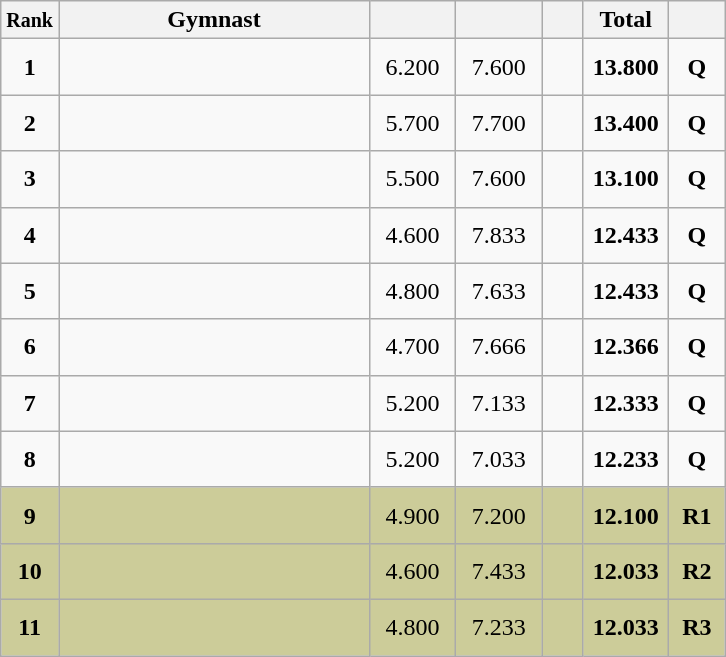<table style="text-align:center;" class="wikitable sortable">
<tr>
<th scope="col" style="width:15px;"><small>Rank</small></th>
<th scope="col" style="width:200px;">Gymnast</th>
<th scope="col" style="width:50px;"><small></small></th>
<th scope="col" style="width:50px;"><small></small></th>
<th scope="col" style="width:20px;"><small></small></th>
<th scope="col" style="width:50px;">Total</th>
<th scope="col" style="width:30px;"><small></small></th>
</tr>
<tr>
<td scope="row" style="text-align:center"><strong>1</strong></td>
<td style="height:30px; text-align:left;"></td>
<td>6.200</td>
<td>7.600</td>
<td></td>
<td><strong>13.800</strong></td>
<td><strong>Q</strong></td>
</tr>
<tr>
<td scope="row" style="text-align:center"><strong>2</strong></td>
<td style="height:30px; text-align:left;"></td>
<td>5.700</td>
<td>7.700</td>
<td></td>
<td><strong>13.400</strong></td>
<td><strong>Q</strong></td>
</tr>
<tr>
<td scope="row" style="text-align:center"><strong>3</strong></td>
<td style="height:30px; text-align:left;"></td>
<td>5.500</td>
<td>7.600</td>
<td></td>
<td><strong>13.100</strong></td>
<td><strong>Q</strong></td>
</tr>
<tr>
<td scope="row" style="text-align:center"><strong>4</strong></td>
<td style="height:30px; text-align:left;"></td>
<td>4.600</td>
<td>7.833</td>
<td></td>
<td><strong>12.433</strong></td>
<td><strong>Q</strong></td>
</tr>
<tr>
<td scope="row" style="text-align:center"><strong>5</strong></td>
<td style="height:30px; text-align:left;"></td>
<td>4.800</td>
<td>7.633</td>
<td></td>
<td><strong>12.433</strong></td>
<td><strong>Q</strong></td>
</tr>
<tr>
<td scope="row" style="text-align:center"><strong>6</strong></td>
<td style="height:30px; text-align:left;"></td>
<td>4.700</td>
<td>7.666</td>
<td></td>
<td><strong>12.366</strong></td>
<td><strong>Q</strong></td>
</tr>
<tr>
<td scope="row" style="text-align:center"><strong>7</strong></td>
<td style="height:30px; text-align:left;"></td>
<td>5.200</td>
<td>7.133</td>
<td></td>
<td><strong>12.333</strong></td>
<td><strong>Q</strong></td>
</tr>
<tr>
<td scope="row" style="text-align:center"><strong>8</strong></td>
<td style="height:30px; text-align:left;"></td>
<td>5.200</td>
<td>7.033</td>
<td></td>
<td><strong>12.233</strong></td>
<td><strong>Q</strong></td>
</tr>
<tr style="background:#cccc99;">
<td scope="row" style="text-align:center"><strong>9</strong></td>
<td style="height:30px; text-align:left;"></td>
<td>4.900</td>
<td>7.200</td>
<td></td>
<td><strong>12.100</strong></td>
<td><strong>R1</strong></td>
</tr>
<tr style="background:#cccc99;">
<td scope="row" style="text-align:center"><strong>10</strong></td>
<td style="height:30px; text-align:left;"></td>
<td>4.600</td>
<td>7.433</td>
<td></td>
<td><strong>12.033</strong></td>
<td><strong>R2</strong></td>
</tr>
<tr style="background:#cccc99;">
<td scope="row" style="text-align:center"><strong>11</strong></td>
<td style="height:30px; text-align:left;"></td>
<td>4.800</td>
<td>7.233</td>
<td></td>
<td><strong>12.033</strong></td>
<td><strong>R3</strong></td>
</tr>
</table>
